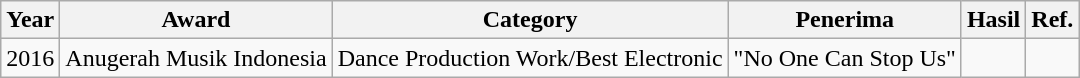<table class="wikitable sortable">
<tr>
<th>Year</th>
<th>Award</th>
<th>Category</th>
<th>Penerima</th>
<th>Hasil</th>
<th>Ref.</th>
</tr>
<tr>
<td>2016</td>
<td>Anugerah Musik Indonesia</td>
<td>Dance Production Work/Best Electronic</td>
<td rowspan="2">"No One Can Stop Us" </td>
<td></td>
<td align="center"></td>
</tr>
</table>
